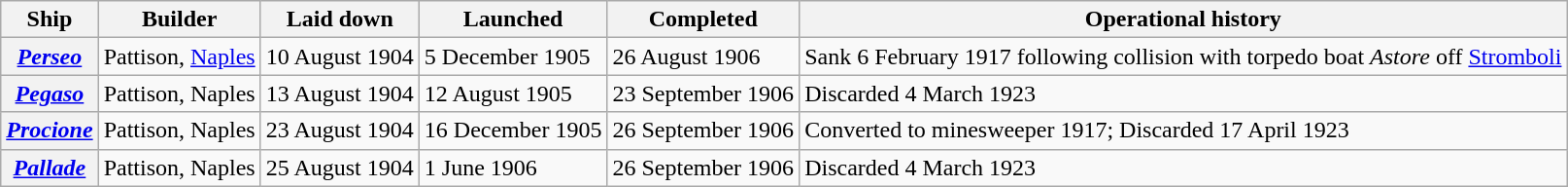<table class="wikitable plainrowheaders">
<tr>
<th scope="col">Ship</th>
<th scope="col">Builder </th>
<th scope="col">Laid down </th>
<th scope="col">Launched </th>
<th scope="col">Completed </th>
<th scope="col">Operational history</th>
</tr>
<tr>
<th scope="row"><a href='#'><em>Perseo</em></a></th>
<td>Pattison, <a href='#'>Naples</a></td>
<td>10 August 1904</td>
<td>5 December 1905</td>
<td>26 August 1906</td>
<td>Sank 6 February 1917 following collision with torpedo boat <em>Astore</em> off <a href='#'>Stromboli</a></td>
</tr>
<tr>
<th scope="row"><a href='#'><em>Pegaso</em></a></th>
<td>Pattison, Naples</td>
<td>13 August 1904</td>
<td>12 August 1905</td>
<td>23 September 1906</td>
<td>Discarded 4 March 1923</td>
</tr>
<tr>
<th scope="row"><a href='#'><em>Procione</em></a></th>
<td>Pattison, Naples</td>
<td>23 August 1904</td>
<td>16 December 1905</td>
<td>26 September 1906</td>
<td>Converted to minesweeper 1917; Discarded 17 April 1923</td>
</tr>
<tr>
<th scope="row"><a href='#'><em>Pallade</em></a></th>
<td>Pattison, Naples</td>
<td>25 August 1904</td>
<td>1 June 1906</td>
<td>26 September 1906</td>
<td>Discarded 4 March 1923</td>
</tr>
</table>
